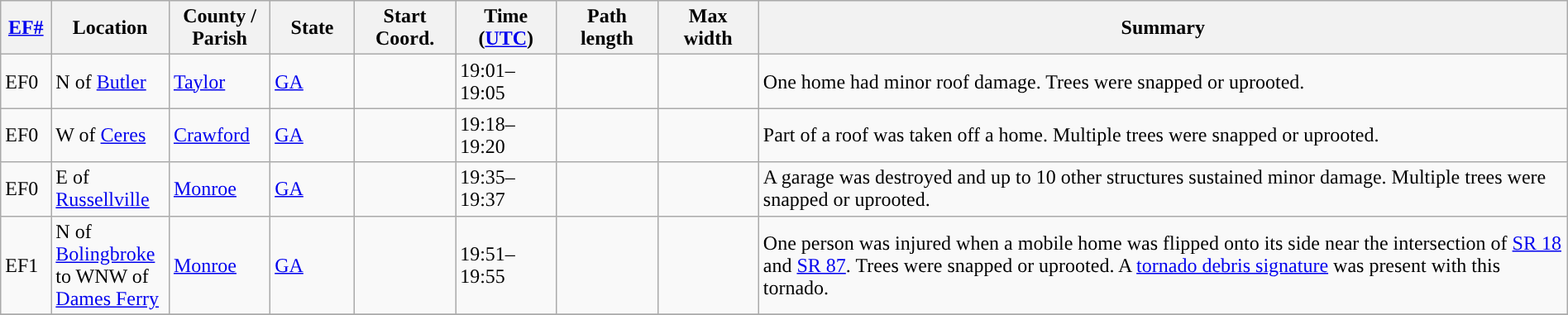<table class="wikitable sortable" style="width:100%;">
<tr>
<th scope="col"  style="width:3%; text-align:center;"><a href='#'>EF#</a></th>
<th scope="col"  style="width:7%; text-align:center;" class="unsortable">Location</th>
<th scope="col"  style="width:6%; text-align:center;" class="unsortable">County / Parish</th>
<th scope="col"  style="width:5%; text-align:center;">State</th>
<th scope="col"  style="width:6%; text-align:center;">Start Coord.</th>
<th scope="col"  style="width:6%; text-align:center;">Time (<a href='#'>UTC</a>)</th>
<th scope="col"  style="width:6%; text-align:center;">Path length</th>
<th scope="col"  style="width:6%; text-align:center;">Max width</th>
<th scope="col" class="unsortable" style="width:48%; text-align:center;">Summary</th>
</tr>
<tr>
<td>EF0</td>
<td>N of <a href='#'>Butler</a></td>
<td><a href='#'>Taylor</a></td>
<td><a href='#'>GA</a></td>
<td></td>
<td>19:01–19:05</td>
<td></td>
<td></td>
<td>One home had minor roof damage. Trees were snapped or uprooted.</td>
</tr>
<tr>
<td>EF0</td>
<td>W of <a href='#'>Ceres</a></td>
<td><a href='#'>Crawford</a></td>
<td><a href='#'>GA</a></td>
<td></td>
<td>19:18–19:20</td>
<td></td>
<td></td>
<td>Part of a roof was taken off a home. Multiple trees were snapped or uprooted.</td>
</tr>
<tr>
<td>EF0</td>
<td>E of <a href='#'>Russellville</a></td>
<td><a href='#'>Monroe</a></td>
<td><a href='#'>GA</a></td>
<td></td>
<td>19:35–19:37</td>
<td></td>
<td></td>
<td>A garage was destroyed and up to 10 other structures sustained minor damage. Multiple trees were snapped or uprooted.</td>
</tr>
<tr>
<td>EF1</td>
<td>N of <a href='#'>Bolingbroke</a> to WNW of <a href='#'>Dames Ferry</a></td>
<td><a href='#'>Monroe</a></td>
<td><a href='#'>GA</a></td>
<td></td>
<td>19:51–19:55</td>
<td></td>
<td></td>
<td>One person was injured when a mobile home was flipped onto its side near the intersection of <a href='#'>SR 18</a> and <a href='#'>SR 87</a>. Trees were snapped or uprooted. A <a href='#'>tornado debris signature</a> was present with this tornado.</td>
</tr>
<tr>
</tr>
</table>
